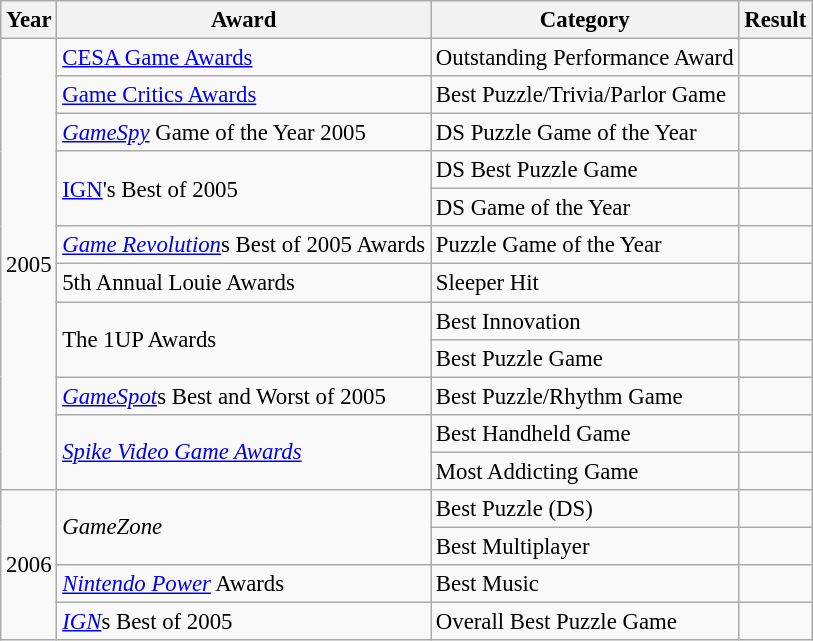<table class="wikitable" style="font-size: 95%;">
<tr>
<th>Year</th>
<th>Award</th>
<th>Category</th>
<th>Result</th>
</tr>
<tr>
<td rowspan="12" align="center">2005</td>
<td><a href='#'>CESA Game Awards</a></td>
<td>Outstanding Performance Award</td>
<td></td>
</tr>
<tr>
<td><a href='#'>Game Critics Awards</a></td>
<td>Best Puzzle/Trivia/Parlor Game</td>
<td></td>
</tr>
<tr>
<td><em><a href='#'>GameSpy</a></em> Game of the Year 2005</td>
<td>DS Puzzle Game of the Year</td>
<td></td>
</tr>
<tr>
<td rowspan="2"><a href='#'>IGN</a>'s Best of 2005</td>
<td>DS Best Puzzle Game</td>
<td></td>
</tr>
<tr>
<td>DS Game of the Year</td>
<td></td>
</tr>
<tr>
<td><em><a href='#'>Game Revolution</a></em>s Best of 2005 Awards</td>
<td>Puzzle Game of the Year</td>
<td></td>
</tr>
<tr>
<td>5th Annual Louie Awards</td>
<td>Sleeper Hit</td>
<td></td>
</tr>
<tr>
<td rowspan="2">The 1UP Awards</td>
<td>Best Innovation</td>
<td></td>
</tr>
<tr>
<td>Best Puzzle Game</td>
<td></td>
</tr>
<tr>
<td><em><a href='#'>GameSpot</a></em>s Best and Worst of 2005</td>
<td>Best Puzzle/Rhythm Game</td>
<td></td>
</tr>
<tr>
<td rowspan="2"><a href='#'><em>Spike Video Game Awards</em></a></td>
<td>Best Handheld Game</td>
<td></td>
</tr>
<tr>
<td>Most Addicting Game</td>
<td></td>
</tr>
<tr>
<td rowspan="4" align="center">2006</td>
<td rowspan="2"><em>GameZone</em></td>
<td>Best Puzzle (DS)</td>
<td></td>
</tr>
<tr>
<td>Best Multiplayer</td>
<td></td>
</tr>
<tr>
<td><em><a href='#'>Nintendo Power</a></em> Awards</td>
<td>Best Music</td>
<td></td>
</tr>
<tr>
<td><em><a href='#'>IGN</a></em>s Best of 2005</td>
<td>Overall Best Puzzle Game</td>
<td></td>
</tr>
</table>
